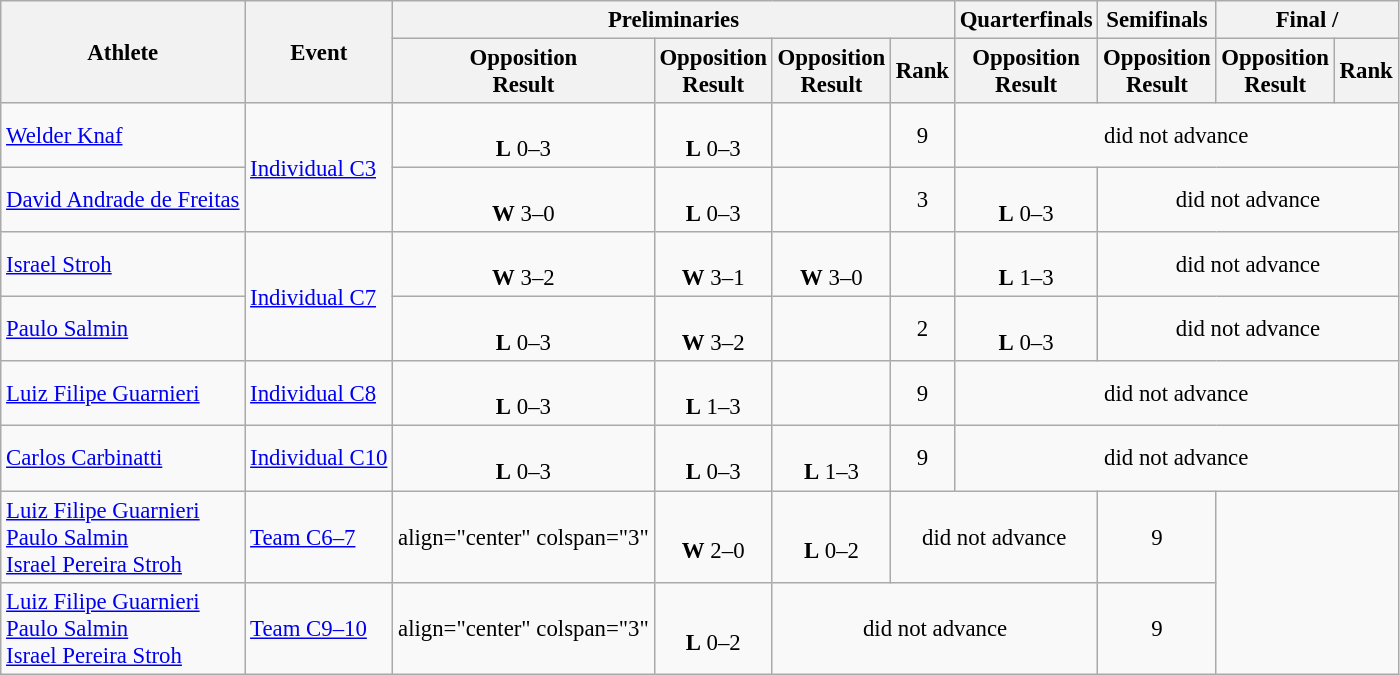<table class=wikitable style="font-size:95%">
<tr>
<th rowspan="2">Athlete</th>
<th rowspan="2">Event</th>
<th colspan="4">Preliminaries</th>
<th>Quarterfinals</th>
<th>Semifinals</th>
<th colspan="2">Final / </th>
</tr>
<tr>
<th>Opposition<br>Result</th>
<th>Opposition<br>Result</th>
<th>Opposition<br>Result</th>
<th>Rank</th>
<th>Opposition<br>Result</th>
<th>Opposition<br>Result</th>
<th>Opposition<br>Result</th>
<th>Rank</th>
</tr>
<tr align=center>
<td align=left><a href='#'>Welder Knaf</a></td>
<td rowspan="2" align="left"><a href='#'>Individual C3</a></td>
<td><br><strong>L</strong> 0–3</td>
<td><br><strong>L</strong> 0–3</td>
<td></td>
<td>9</td>
<td colspan="4">did not advance</td>
</tr>
<tr align=center>
<td align=left><a href='#'>David Andrade de Freitas</a></td>
<td><br><strong>W</strong> 3–0</td>
<td><br><strong>L</strong> 0–3</td>
<td></td>
<td>3</td>
<td><br><strong>L</strong> 0–3</td>
<td colspan="3">did not advance</td>
</tr>
<tr align=center>
<td align=left><a href='#'>Israel Stroh</a></td>
<td rowspan="2" align="left"><a href='#'>Individual C7</a></td>
<td><br><strong>W</strong> 3–2</td>
<td><br><strong>W</strong> 3–1</td>
<td><br><strong>W</strong> 3–0</td>
<td></td>
<td><br><strong>L</strong> 1–3</td>
<td colspan="3">did not advance</td>
</tr>
<tr align=center>
<td align=left><a href='#'>Paulo Salmin</a></td>
<td><br><strong>L</strong> 0–3</td>
<td><br><strong>W</strong> 3–2</td>
<td></td>
<td>2</td>
<td><br><strong>L</strong> 0–3</td>
<td colspan="3">did not advance</td>
</tr>
<tr align=center>
<td align=left><a href='#'>Luiz Filipe Guarnieri</a></td>
<td align=left><a href='#'>Individual C8</a></td>
<td><br><strong>L</strong> 0–3</td>
<td><br><strong>L</strong> 1–3</td>
<td></td>
<td>9</td>
<td colspan="4">did not advance</td>
</tr>
<tr align=center>
<td align=left><a href='#'>Carlos Carbinatti</a></td>
<td align=left><a href='#'>Individual C10</a></td>
<td><br><strong>L</strong> 0–3</td>
<td><br><strong>L</strong> 0–3</td>
<td><br><strong>L</strong> 1–3</td>
<td>9</td>
<td colspan="5">did not advance</td>
</tr>
<tr align=center>
<td align=left><a href='#'>Luiz Filipe Guarnieri</a><br><a href='#'>Paulo Salmin</a><br><a href='#'>Israel Pereira Stroh</a></td>
<td align=left><a href='#'>Team C6–7</a></td>
<td>align="center" colspan="3" </td>
<td><br> <strong>W</strong> 2–0</td>
<td><br> <strong>L</strong> 0–2</td>
<td colspan="2">did not advance</td>
<td>9</td>
</tr>
<tr align=center>
<td align=left><a href='#'>Luiz Filipe Guarnieri</a><br><a href='#'>Paulo Salmin</a><br><a href='#'>Israel Pereira Stroh</a></td>
<td align=left><a href='#'>Team C9–10</a></td>
<td>align="center" colspan="3" </td>
<td><br> <strong>L</strong> 0–2</td>
<td colspan="3">did not advance</td>
<td>9</td>
</tr>
</table>
